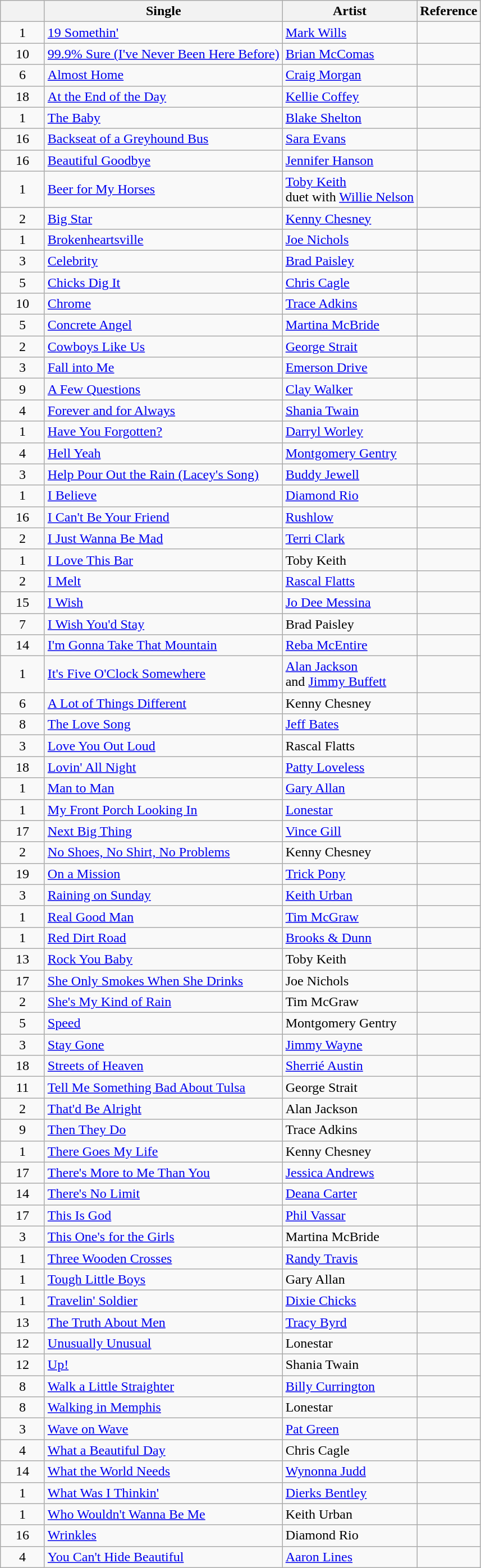<table class="wikitable sortable">
<tr>
<th width=45></th>
<th width=auto>Single</th>
<th width=auto>Artist</th>
<th width=auto>Reference</th>
</tr>
<tr>
<td align="center">1</td>
<td><a href='#'>19 Somethin'</a></td>
<td><a href='#'>Mark Wills</a></td>
<td></td>
</tr>
<tr>
<td align="center">10</td>
<td><a href='#'>99.9% Sure (I've Never Been Here Before)</a></td>
<td><a href='#'>Brian McComas</a></td>
<td></td>
</tr>
<tr>
<td align="center">6</td>
<td><a href='#'>Almost Home</a></td>
<td><a href='#'>Craig Morgan</a></td>
<td></td>
</tr>
<tr>
<td align="center">18</td>
<td><a href='#'>At the End of the Day</a></td>
<td><a href='#'>Kellie Coffey</a></td>
<td></td>
</tr>
<tr>
<td align="center">1</td>
<td><a href='#'>The Baby</a></td>
<td><a href='#'>Blake Shelton</a></td>
<td></td>
</tr>
<tr>
<td align="center">16</td>
<td><a href='#'>Backseat of a Greyhound Bus</a></td>
<td><a href='#'>Sara Evans</a></td>
<td></td>
</tr>
<tr>
<td align="center">16</td>
<td><a href='#'>Beautiful Goodbye</a></td>
<td><a href='#'>Jennifer Hanson</a></td>
<td></td>
</tr>
<tr>
<td align="center">1</td>
<td><a href='#'>Beer for My Horses</a></td>
<td><a href='#'>Toby Keith</a><br>duet with <a href='#'>Willie Nelson</a></td>
<td></td>
</tr>
<tr>
<td align="center">2</td>
<td><a href='#'>Big Star</a></td>
<td><a href='#'>Kenny Chesney</a></td>
<td></td>
</tr>
<tr>
<td align="center">1</td>
<td><a href='#'>Brokenheartsville</a></td>
<td><a href='#'>Joe Nichols</a></td>
<td></td>
</tr>
<tr>
<td align="center">3</td>
<td><a href='#'>Celebrity</a></td>
<td><a href='#'>Brad Paisley</a></td>
<td></td>
</tr>
<tr>
<td align="center">5</td>
<td><a href='#'>Chicks Dig It</a></td>
<td><a href='#'>Chris Cagle</a></td>
<td></td>
</tr>
<tr>
<td align="center">10</td>
<td><a href='#'>Chrome</a></td>
<td><a href='#'>Trace Adkins</a></td>
<td></td>
</tr>
<tr>
<td align="center">5</td>
<td><a href='#'>Concrete Angel</a></td>
<td><a href='#'>Martina McBride</a></td>
<td></td>
</tr>
<tr>
<td align="center">2</td>
<td><a href='#'>Cowboys Like Us</a></td>
<td><a href='#'>George Strait</a></td>
<td></td>
</tr>
<tr>
<td align="center">3</td>
<td><a href='#'>Fall into Me</a></td>
<td><a href='#'>Emerson Drive</a></td>
<td></td>
</tr>
<tr>
<td align="center">9</td>
<td><a href='#'>A Few Questions</a></td>
<td><a href='#'>Clay Walker</a></td>
<td></td>
</tr>
<tr>
<td align="center">4</td>
<td><a href='#'>Forever and for Always</a></td>
<td><a href='#'>Shania Twain</a></td>
<td></td>
</tr>
<tr>
<td align="center">1</td>
<td><a href='#'>Have You Forgotten?</a></td>
<td><a href='#'>Darryl Worley</a></td>
<td></td>
</tr>
<tr>
<td align="center">4</td>
<td><a href='#'>Hell Yeah</a></td>
<td><a href='#'>Montgomery Gentry</a></td>
<td></td>
</tr>
<tr>
<td align="center">3</td>
<td><a href='#'>Help Pour Out the Rain (Lacey's Song)</a></td>
<td><a href='#'>Buddy Jewell</a></td>
<td></td>
</tr>
<tr>
<td align="center">1</td>
<td><a href='#'>I Believe</a></td>
<td><a href='#'>Diamond Rio</a></td>
<td></td>
</tr>
<tr>
<td align="center">16</td>
<td><a href='#'>I Can't Be Your Friend</a></td>
<td><a href='#'>Rushlow</a></td>
<td></td>
</tr>
<tr>
<td align="center">2</td>
<td><a href='#'>I Just Wanna Be Mad</a></td>
<td><a href='#'>Terri Clark</a></td>
<td></td>
</tr>
<tr>
<td align="center">1</td>
<td><a href='#'>I Love This Bar</a></td>
<td>Toby Keith</td>
<td></td>
</tr>
<tr>
<td align="center">2</td>
<td><a href='#'>I Melt</a></td>
<td><a href='#'>Rascal Flatts</a></td>
<td></td>
</tr>
<tr>
<td align="center">15</td>
<td><a href='#'>I Wish</a></td>
<td><a href='#'>Jo Dee Messina</a></td>
<td></td>
</tr>
<tr>
<td align="center">7</td>
<td><a href='#'>I Wish You'd Stay</a></td>
<td>Brad Paisley</td>
<td></td>
</tr>
<tr>
<td align="center">14</td>
<td><a href='#'>I'm Gonna Take That Mountain</a></td>
<td><a href='#'>Reba McEntire</a></td>
<td></td>
</tr>
<tr>
<td align="center">1</td>
<td><a href='#'>It's Five O'Clock Somewhere</a></td>
<td><a href='#'>Alan Jackson</a><br>and <a href='#'>Jimmy Buffett</a></td>
<td></td>
</tr>
<tr>
<td align="center">6</td>
<td><a href='#'>A Lot of Things Different</a></td>
<td>Kenny Chesney</td>
<td></td>
</tr>
<tr>
<td align="center">8</td>
<td><a href='#'>The Love Song</a></td>
<td><a href='#'>Jeff Bates</a></td>
<td></td>
</tr>
<tr>
<td align="center">3</td>
<td><a href='#'>Love You Out Loud</a></td>
<td>Rascal Flatts</td>
<td></td>
</tr>
<tr>
<td align="center">18</td>
<td><a href='#'>Lovin' All Night</a></td>
<td><a href='#'>Patty Loveless</a></td>
<td></td>
</tr>
<tr>
<td align="center">1</td>
<td><a href='#'>Man to Man</a></td>
<td><a href='#'>Gary Allan</a></td>
<td></td>
</tr>
<tr>
<td align="center">1</td>
<td><a href='#'>My Front Porch Looking In</a></td>
<td><a href='#'>Lonestar</a></td>
<td></td>
</tr>
<tr>
<td align="center">17</td>
<td><a href='#'>Next Big Thing</a></td>
<td><a href='#'>Vince Gill</a></td>
<td></td>
</tr>
<tr>
<td align="center">2</td>
<td><a href='#'>No Shoes, No Shirt, No Problems</a></td>
<td>Kenny Chesney</td>
<td></td>
</tr>
<tr>
<td align="center">19</td>
<td><a href='#'>On a Mission</a></td>
<td><a href='#'>Trick Pony</a></td>
<td></td>
</tr>
<tr>
<td align="center">3</td>
<td><a href='#'>Raining on Sunday</a></td>
<td><a href='#'>Keith Urban</a></td>
<td></td>
</tr>
<tr>
<td align="center">1</td>
<td><a href='#'>Real Good Man</a></td>
<td><a href='#'>Tim McGraw</a></td>
<td></td>
</tr>
<tr>
<td align="center">1</td>
<td><a href='#'>Red Dirt Road</a></td>
<td><a href='#'>Brooks & Dunn</a></td>
<td></td>
</tr>
<tr>
<td align="center">13</td>
<td><a href='#'>Rock You Baby</a></td>
<td>Toby Keith</td>
<td></td>
</tr>
<tr>
<td align="center">17</td>
<td><a href='#'>She Only Smokes When She Drinks</a></td>
<td>Joe Nichols</td>
<td></td>
</tr>
<tr>
<td align="center">2</td>
<td><a href='#'>She's My Kind of Rain</a></td>
<td>Tim McGraw</td>
<td></td>
</tr>
<tr>
<td align="center">5</td>
<td><a href='#'>Speed</a></td>
<td>Montgomery Gentry</td>
<td></td>
</tr>
<tr>
<td align="center">3</td>
<td><a href='#'>Stay Gone</a></td>
<td><a href='#'>Jimmy Wayne</a></td>
<td></td>
</tr>
<tr>
<td align="center">18</td>
<td><a href='#'>Streets of Heaven</a></td>
<td><a href='#'>Sherrié Austin</a></td>
<td></td>
</tr>
<tr>
<td align="center">11</td>
<td><a href='#'>Tell Me Something Bad About Tulsa</a></td>
<td>George Strait</td>
<td></td>
</tr>
<tr>
<td align="center">2</td>
<td><a href='#'>That'd Be Alright</a></td>
<td>Alan Jackson</td>
<td></td>
</tr>
<tr>
<td align="center">9</td>
<td><a href='#'>Then They Do</a></td>
<td>Trace Adkins</td>
<td></td>
</tr>
<tr>
<td align="center">1</td>
<td><a href='#'>There Goes My Life</a></td>
<td>Kenny Chesney</td>
<td></td>
</tr>
<tr>
<td align="center">17</td>
<td><a href='#'>There's More to Me Than You</a></td>
<td><a href='#'>Jessica Andrews</a></td>
<td></td>
</tr>
<tr>
<td align="center">14</td>
<td><a href='#'>There's No Limit</a></td>
<td><a href='#'>Deana Carter</a></td>
<td></td>
</tr>
<tr>
<td align="center">17</td>
<td><a href='#'>This Is God</a></td>
<td><a href='#'>Phil Vassar</a></td>
<td></td>
</tr>
<tr>
<td align="center">3</td>
<td><a href='#'>This One's for the Girls</a></td>
<td>Martina McBride</td>
<td></td>
</tr>
<tr>
<td align="center">1</td>
<td><a href='#'>Three Wooden Crosses</a></td>
<td><a href='#'>Randy Travis</a></td>
<td></td>
</tr>
<tr>
<td align="center">1</td>
<td><a href='#'>Tough Little Boys</a></td>
<td>Gary Allan</td>
<td></td>
</tr>
<tr>
<td align="center">1</td>
<td><a href='#'>Travelin' Soldier</a></td>
<td><a href='#'>Dixie Chicks</a></td>
<td></td>
</tr>
<tr>
<td align="center">13</td>
<td><a href='#'>The Truth About Men</a></td>
<td><a href='#'>Tracy Byrd</a></td>
<td></td>
</tr>
<tr>
<td align="center">12</td>
<td><a href='#'>Unusually Unusual</a></td>
<td>Lonestar</td>
<td></td>
</tr>
<tr>
<td align="center">12</td>
<td><a href='#'>Up!</a></td>
<td>Shania Twain</td>
<td></td>
</tr>
<tr>
<td align="center">8</td>
<td><a href='#'>Walk a Little Straighter</a></td>
<td><a href='#'>Billy Currington</a></td>
<td></td>
</tr>
<tr>
<td align="center">8</td>
<td><a href='#'>Walking in Memphis</a></td>
<td>Lonestar</td>
<td></td>
</tr>
<tr>
<td align="center">3</td>
<td><a href='#'>Wave on Wave</a></td>
<td><a href='#'>Pat Green</a></td>
<td></td>
</tr>
<tr>
<td align="center">4</td>
<td><a href='#'>What a Beautiful Day</a></td>
<td>Chris Cagle</td>
<td></td>
</tr>
<tr>
<td align="center">14</td>
<td><a href='#'>What the World Needs</a></td>
<td><a href='#'>Wynonna Judd</a></td>
<td></td>
</tr>
<tr>
<td align="center">1</td>
<td><a href='#'>What Was I Thinkin'</a></td>
<td><a href='#'>Dierks Bentley</a></td>
<td></td>
</tr>
<tr>
<td align="center">1</td>
<td><a href='#'>Who Wouldn't Wanna Be Me</a></td>
<td>Keith Urban</td>
<td></td>
</tr>
<tr>
<td align="center">16</td>
<td><a href='#'>Wrinkles</a></td>
<td>Diamond Rio</td>
<td></td>
</tr>
<tr>
<td align="center">4</td>
<td><a href='#'>You Can't Hide Beautiful</a></td>
<td><a href='#'>Aaron Lines</a></td>
<td></td>
</tr>
</table>
